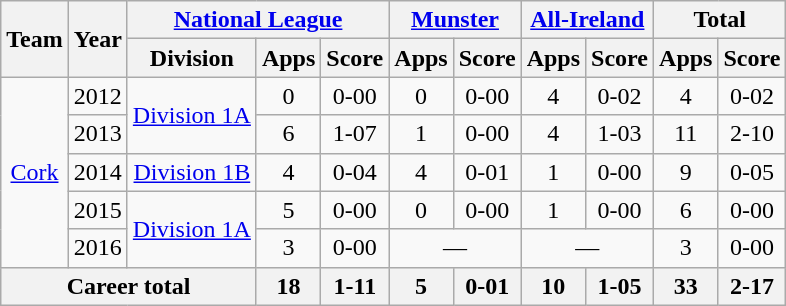<table class="wikitable" style="text-align:center">
<tr>
<th rowspan="2">Team</th>
<th rowspan="2">Year</th>
<th colspan="3"><a href='#'>National League</a></th>
<th colspan="2"><a href='#'>Munster</a></th>
<th colspan="2"><a href='#'>All-Ireland</a></th>
<th colspan="2">Total</th>
</tr>
<tr>
<th>Division</th>
<th>Apps</th>
<th>Score</th>
<th>Apps</th>
<th>Score</th>
<th>Apps</th>
<th>Score</th>
<th>Apps</th>
<th>Score</th>
</tr>
<tr>
<td rowspan="5"><a href='#'>Cork</a></td>
<td>2012</td>
<td rowspan="2"><a href='#'>Division 1A</a></td>
<td>0</td>
<td>0-00</td>
<td>0</td>
<td>0-00</td>
<td>4</td>
<td>0-02</td>
<td>4</td>
<td>0-02</td>
</tr>
<tr>
<td>2013</td>
<td>6</td>
<td>1-07</td>
<td>1</td>
<td>0-00</td>
<td>4</td>
<td>1-03</td>
<td>11</td>
<td>2-10</td>
</tr>
<tr>
<td>2014</td>
<td rowspan="1"><a href='#'>Division 1B</a></td>
<td>4</td>
<td>0-04</td>
<td>4</td>
<td>0-01</td>
<td>1</td>
<td>0-00</td>
<td>9</td>
<td>0-05</td>
</tr>
<tr>
<td>2015</td>
<td rowspan="2"><a href='#'>Division 1A</a></td>
<td>5</td>
<td>0-00</td>
<td>0</td>
<td>0-00</td>
<td>1</td>
<td>0-00</td>
<td>6</td>
<td>0-00</td>
</tr>
<tr>
<td>2016</td>
<td>3</td>
<td>0-00</td>
<td colspan=2>—</td>
<td colspan=2>—</td>
<td>3</td>
<td>0-00</td>
</tr>
<tr>
<th colspan="3">Career total</th>
<th>18</th>
<th>1-11</th>
<th>5</th>
<th>0-01</th>
<th>10</th>
<th>1-05</th>
<th>33</th>
<th>2-17</th>
</tr>
</table>
